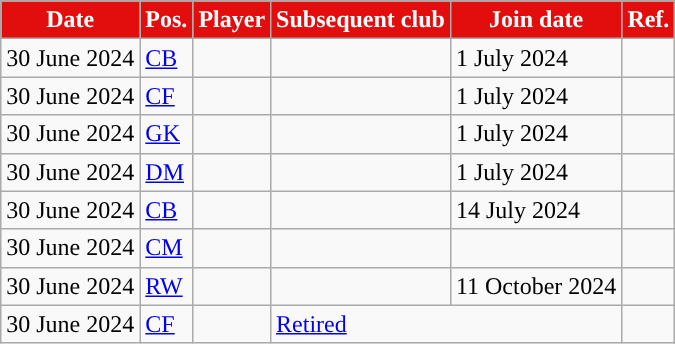<table class="wikitable plainrowheaders sortable">
<tr>
<th style="background:#e20e0e;color:white;">Date</th>
<th style="background:#e20e0e;color:white;">Pos.</th>
<th style="background:#e20e0e;color:white;">Player</th>
<th style="background:#e20e0e;color:white;">Subsequent club</th>
<th style="background:#e20e0e;color:white;">Join date</th>
<th style="background:#e20e0e;color:white;">Ref.</th>
</tr>
<tr>
<td>30 June 2024</td>
<td><a href='#'>CB</a></td>
<td></td>
<td></td>
<td>1 July 2024</td>
<td></td>
</tr>
<tr>
<td>30 June 2024</td>
<td><a href='#'>CF</a></td>
<td></td>
<td></td>
<td>1 July 2024</td>
<td></td>
</tr>
<tr>
<td>30 June 2024</td>
<td><a href='#'>GK</a></td>
<td></td>
<td></td>
<td>1 July 2024</td>
<td></td>
</tr>
<tr>
<td>30 June 2024</td>
<td><a href='#'>DM</a></td>
<td></td>
<td></td>
<td>1 July 2024</td>
<td></td>
</tr>
<tr>
<td>30 June 2024</td>
<td><a href='#'>CB</a></td>
<td></td>
<td></td>
<td>14 July 2024</td>
<td></td>
</tr>
<tr>
<td>30 June 2024</td>
<td><a href='#'>CM</a></td>
<td></td>
<td></td>
<td></td>
<td></td>
</tr>
<tr>
<td>30 June 2024</td>
<td><a href='#'>RW</a></td>
<td></td>
<td></td>
<td>11 October 2024</td>
<td></td>
</tr>
<tr>
<td>30 June 2024</td>
<td><a href='#'>CF</a></td>
<td></td>
<td colspan="2"><a href='#'>Retired</a></td>
<td></td>
</tr>
</table>
